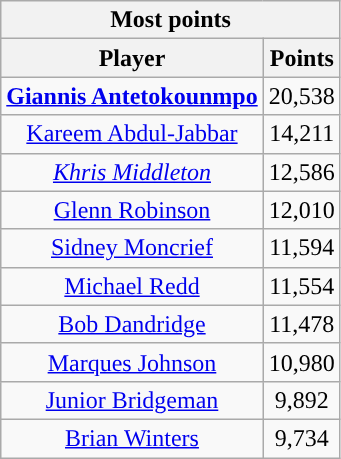<table class="wikitable sortable" style="text-align:center">
<tr>
<th colspan="5">Most points</th>
</tr>
<tr>
<th>Player</th>
<th>Points</th>
</tr>
<tr>
<td><strong><a href='#'>Giannis Antetokounmpo</a></strong></td>
<td>20,538</td>
</tr>
<tr>
<td><a href='#'>Kareem Abdul-Jabbar</a></td>
<td>14,211</td>
</tr>
<tr>
<td><em><a href='#'>Khris Middleton</a></em></td>
<td>12,586</td>
</tr>
<tr>
<td><a href='#'>Glenn Robinson</a></td>
<td>12,010</td>
</tr>
<tr>
<td><a href='#'>Sidney Moncrief</a></td>
<td>11,594</td>
</tr>
<tr>
<td><a href='#'>Michael Redd</a></td>
<td>11,554</td>
</tr>
<tr>
<td><a href='#'>Bob Dandridge</a></td>
<td>11,478</td>
</tr>
<tr>
<td><a href='#'>Marques Johnson</a></td>
<td>10,980</td>
</tr>
<tr>
<td><a href='#'>Junior Bridgeman</a></td>
<td>9,892</td>
</tr>
<tr>
<td><a href='#'>Brian Winters</a></td>
<td>9,734</td>
</tr>
</table>
